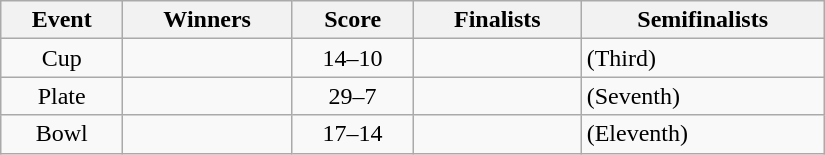<table class="wikitable" width=550 style="text-align: center">
<tr>
<th>Event</th>
<th>Winners</th>
<th>Score</th>
<th>Finalists</th>
<th>Semifinalists</th>
</tr>
<tr>
<td>Cup</td>
<td align=left></td>
<td>14–10</td>
<td align=left></td>
<td align=left> (Third)<br></td>
</tr>
<tr>
<td>Plate</td>
<td align=left></td>
<td>29–7</td>
<td align=left></td>
<td align=left> (Seventh)<br></td>
</tr>
<tr>
<td>Bowl</td>
<td align=left></td>
<td>17–14</td>
<td align=left></td>
<td align=left> (Eleventh)<br></td>
</tr>
</table>
